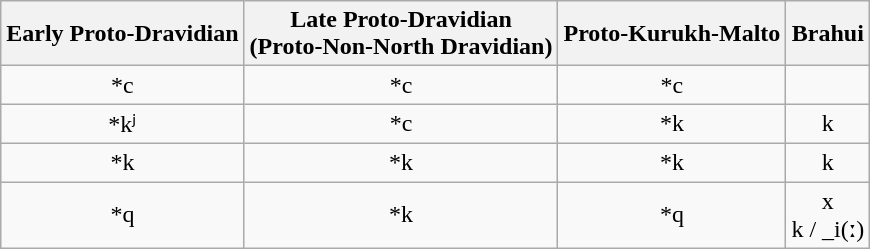<table class="wikitable">
<tr>
<th>Early Proto-Dravidian</th>
<th>Late Proto-Dravidian<br>(Proto-Non-North Dravidian)</th>
<th>Proto-Kurukh-Malto</th>
<th>Brahui</th>
</tr>
<tr align="center">
<td>*c</td>
<td>*c</td>
<td>*c</td>
<td></td>
</tr>
<tr align="center">
<td>*kʲ</td>
<td>*c</td>
<td>*k</td>
<td>k</td>
</tr>
<tr align="center">
<td>*k</td>
<td>*k</td>
<td>*k</td>
<td>k</td>
</tr>
<tr align="center">
<td>*q</td>
<td>*k</td>
<td>*q</td>
<td>x<br>k / _i(ː)</td>
</tr>
</table>
